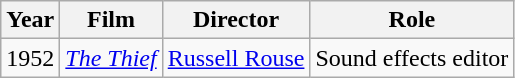<table class="wikitable">
<tr>
<th>Year</th>
<th>Film</th>
<th>Director</th>
<th>Role</th>
</tr>
<tr>
<td>1952</td>
<td><em><a href='#'>The Thief</a></em></td>
<td><a href='#'>Russell Rouse</a></td>
<td>Sound effects editor</td>
</tr>
</table>
